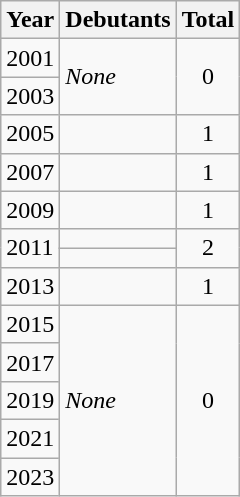<table class="wikitable">
<tr>
<th>Year</th>
<th>Debutants</th>
<th>Total</th>
</tr>
<tr>
<td>2001</td>
<td rowspan=2><em>None</em></td>
<td rowspan=2 align=center>0</td>
</tr>
<tr>
<td>2003</td>
</tr>
<tr>
<td>2005</td>
<td></td>
<td align=center>1</td>
</tr>
<tr>
<td>2007</td>
<td></td>
<td align=center>1</td>
</tr>
<tr>
<td>2009</td>
<td></td>
<td align=center>1</td>
</tr>
<tr>
<td rowspan=2>2011</td>
<td></td>
<td rowspan=2 align=center>2</td>
</tr>
<tr>
<td></td>
</tr>
<tr>
<td>2013</td>
<td></td>
<td align=center>1</td>
</tr>
<tr>
<td>2015</td>
<td rowspan=5><em>None</em></td>
<td rowspan=5 align=center>0</td>
</tr>
<tr>
<td>2017</td>
</tr>
<tr>
<td>2019</td>
</tr>
<tr>
<td>2021</td>
</tr>
<tr>
<td>2023</td>
</tr>
</table>
